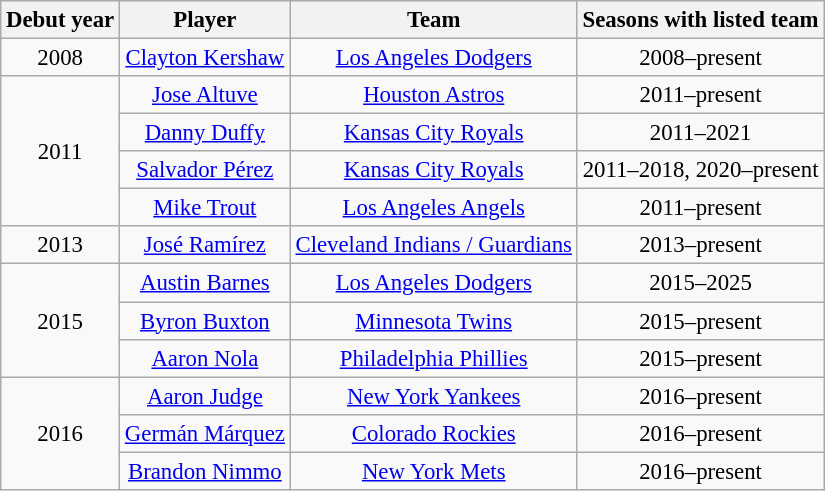<table class="wikitable plainrowheaders" style="text-align:center; font-size: 95%;">
<tr>
<th scope="col">Debut year</th>
<th scope="col">Player</th>
<th scope="col">Team</th>
<th scope="col">Seasons with listed team</th>
</tr>
<tr>
<td>2008</td>
<td><a href='#'>Clayton Kershaw</a></td>
<td><a href='#'>Los Angeles Dodgers</a></td>
<td>2008–present</td>
</tr>
<tr>
<td rowspan=4>2011</td>
<td><a href='#'>Jose Altuve</a></td>
<td><a href='#'>Houston Astros</a></td>
<td>2011–present</td>
</tr>
<tr>
<td><a href='#'>Danny Duffy</a></td>
<td><a href='#'>Kansas City Royals</a></td>
<td>2011–2021</td>
</tr>
<tr>
<td><a href='#'>Salvador Pérez</a></td>
<td><a href='#'>Kansas City Royals</a></td>
<td>2011–2018, 2020–present</td>
</tr>
<tr>
<td><a href='#'>Mike Trout</a></td>
<td><a href='#'>Los Angeles Angels</a></td>
<td>2011–present</td>
</tr>
<tr>
<td rowspan=1>2013</td>
<td><a href='#'>José Ramírez</a></td>
<td><a href='#'>Cleveland Indians / Guardians</a></td>
<td>2013–present</td>
</tr>
<tr>
<td rowspan=3>2015</td>
<td><a href='#'>Austin Barnes</a></td>
<td><a href='#'>Los Angeles Dodgers</a></td>
<td>2015–2025</td>
</tr>
<tr>
<td><a href='#'>Byron Buxton</a></td>
<td><a href='#'>Minnesota Twins</a></td>
<td>2015–present</td>
</tr>
<tr>
<td><a href='#'>Aaron Nola</a></td>
<td><a href='#'>Philadelphia Phillies</a></td>
<td>2015–present</td>
</tr>
<tr>
<td rowspan=3>2016</td>
<td><a href='#'>Aaron Judge</a></td>
<td><a href='#'>New York Yankees</a></td>
<td>2016–present</td>
</tr>
<tr>
<td><a href='#'>Germán Márquez</a></td>
<td><a href='#'>Colorado Rockies</a></td>
<td>2016–present</td>
</tr>
<tr>
<td><a href='#'>Brandon Nimmo</a></td>
<td><a href='#'>New York Mets</a></td>
<td>2016–present</td>
</tr>
</table>
